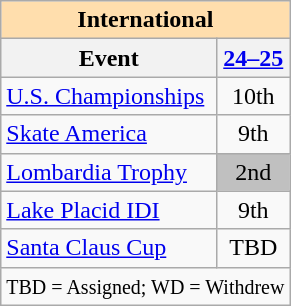<table class="wikitable" style="text-align:center">
<tr>
<th colspan="2" style="background-color: #ffdead; " align="center">International</th>
</tr>
<tr>
<th>Event</th>
<th><a href='#'>24–25</a></th>
</tr>
<tr>
<td align="left"><a href='#'>U.S. Championships</a></td>
<td>10th</td>
</tr>
<tr>
<td align="left"> <a href='#'>Skate America</a></td>
<td>9th</td>
</tr>
<tr>
<td align="left"> <a href='#'>Lombardia Trophy</a></td>
<td bgcolor=silver>2nd</td>
</tr>
<tr>
<td align="left"><a href='#'>Lake Placid IDI</a></td>
<td>9th</td>
</tr>
<tr>
<td align="left"><a href='#'>Santa Claus Cup</a></td>
<td>TBD</td>
</tr>
<tr>
<td colspan="2" align="center"><small> TBD = Assigned; WD = Withdrew </small></td>
</tr>
</table>
